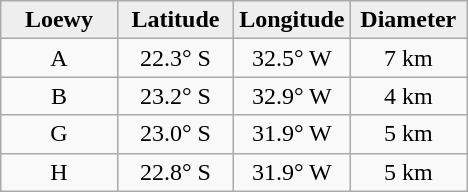<table class="wikitable">
<tr>
<th width="25%" style="background:#eeeeee;">Loewy</th>
<th width="25%" style="background:#eeeeee;">Latitude</th>
<th width="25%" style="background:#eeeeee;">Longitude</th>
<th width="25%" style="background:#eeeeee;">Diameter</th>
</tr>
<tr>
<td align="center">A</td>
<td align="center">22.3° S</td>
<td align="center">32.5° W</td>
<td align="center">7 km</td>
</tr>
<tr>
<td align="center">B</td>
<td align="center">23.2° S</td>
<td align="center">32.9° W</td>
<td align="center">4 km</td>
</tr>
<tr>
<td align="center">G</td>
<td align="center">23.0° S</td>
<td align="center">31.9° W</td>
<td align="center">5 km</td>
</tr>
<tr>
<td align="center">H</td>
<td align="center">22.8° S</td>
<td align="center">31.9° W</td>
<td align="center">5 km</td>
</tr>
</table>
